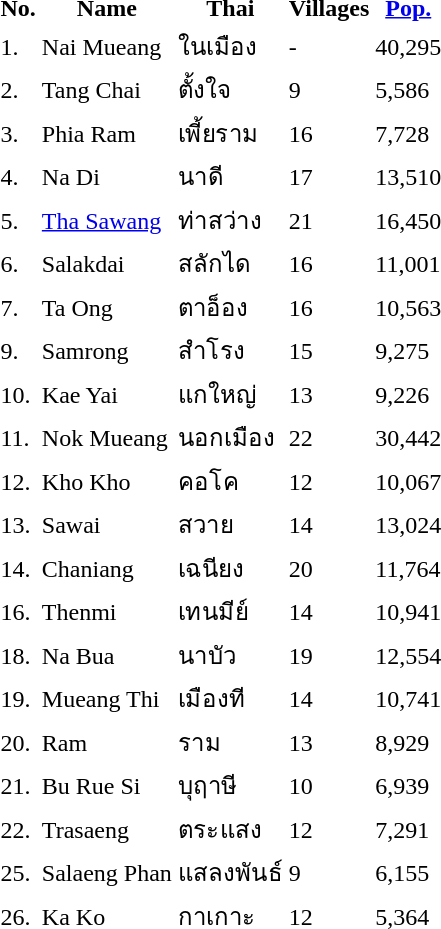<table>
<tr>
<th>No.</th>
<th>Name</th>
<th>Thai</th>
<th>Villages</th>
<th><a href='#'>Pop.</a></th>
</tr>
<tr>
<td>1.</td>
<td>Nai Mueang</td>
<td>ในเมือง</td>
<td>-</td>
<td>40,295</td>
</tr>
<tr>
<td>2.</td>
<td>Tang Chai</td>
<td>ตั้งใจ</td>
<td>9</td>
<td>5,586</td>
</tr>
<tr>
<td>3.</td>
<td>Phia Ram</td>
<td>เพี้ยราม</td>
<td>16</td>
<td>7,728</td>
</tr>
<tr>
<td>4.</td>
<td>Na Di</td>
<td>นาดี</td>
<td>17</td>
<td>13,510</td>
</tr>
<tr>
<td>5.</td>
<td><a href='#'>Tha Sawang</a></td>
<td>ท่าสว่าง</td>
<td>21</td>
<td>16,450</td>
</tr>
<tr>
<td>6.</td>
<td>Salakdai</td>
<td>สลักได</td>
<td>16</td>
<td>11,001</td>
</tr>
<tr>
<td>7.</td>
<td>Ta Ong</td>
<td>ตาอ็อง</td>
<td>16</td>
<td>10,563</td>
</tr>
<tr>
<td>9.</td>
<td>Samrong</td>
<td>สำโรง</td>
<td>15</td>
<td>9,275</td>
</tr>
<tr>
<td>10.</td>
<td>Kae Yai</td>
<td>แกใหญ่</td>
<td>13</td>
<td>9,226</td>
</tr>
<tr>
<td>11.</td>
<td>Nok Mueang</td>
<td>นอกเมือง</td>
<td>22</td>
<td>30,442</td>
</tr>
<tr>
<td>12.</td>
<td>Kho Kho</td>
<td>คอโค</td>
<td>12</td>
<td>10,067</td>
</tr>
<tr>
<td>13.</td>
<td>Sawai</td>
<td>สวาย</td>
<td>14</td>
<td>13,024</td>
</tr>
<tr>
<td>14.</td>
<td>Chaniang</td>
<td>เฉนียง</td>
<td>20</td>
<td>11,764</td>
</tr>
<tr>
<td>16.</td>
<td>Thenmi</td>
<td>เทนมีย์</td>
<td>14</td>
<td>10,941</td>
</tr>
<tr>
<td>18.</td>
<td>Na Bua</td>
<td>นาบัว</td>
<td>19</td>
<td>12,554</td>
</tr>
<tr>
<td>19.</td>
<td>Mueang Thi</td>
<td>เมืองที</td>
<td>14</td>
<td>10,741</td>
</tr>
<tr>
<td>20.</td>
<td>Ram</td>
<td>ราม</td>
<td>13</td>
<td>8,929</td>
</tr>
<tr>
<td>21.</td>
<td>Bu Rue Si</td>
<td>บุฤาษี</td>
<td>10</td>
<td>6,939</td>
</tr>
<tr>
<td>22.</td>
<td>Trasaeng</td>
<td>ตระแสง</td>
<td>12</td>
<td>7,291</td>
</tr>
<tr>
<td>25.</td>
<td>Salaeng Phan</td>
<td>แสลงพันธ์</td>
<td>9</td>
<td>6,155</td>
</tr>
<tr>
<td>26.</td>
<td>Ka Ko</td>
<td>กาเกาะ</td>
<td>12</td>
<td>5,364</td>
</tr>
</table>
